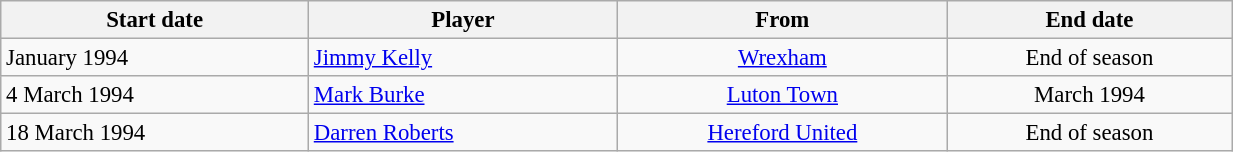<table class="wikitable" style="text-align:center; font-size:95%;width:65%; text-align:left">
<tr>
<th><strong>Start date</strong></th>
<th><strong>Player</strong></th>
<th><strong>From</strong></th>
<th><strong>End date</strong></th>
</tr>
<tr --->
<td>January 1994</td>
<td> <a href='#'>Jimmy Kelly</a></td>
<td align="center"> <a href='#'>Wrexham</a></td>
<td align="center">End of season</td>
</tr>
<tr --->
<td>4 March 1994</td>
<td> <a href='#'>Mark Burke</a></td>
<td align="center"><a href='#'>Luton Town</a></td>
<td align="center">March 1994</td>
</tr>
<tr --->
<td>18 March 1994</td>
<td> <a href='#'>Darren Roberts</a></td>
<td align="center"><a href='#'>Hereford United</a></td>
<td align="center">End of season</td>
</tr>
</table>
